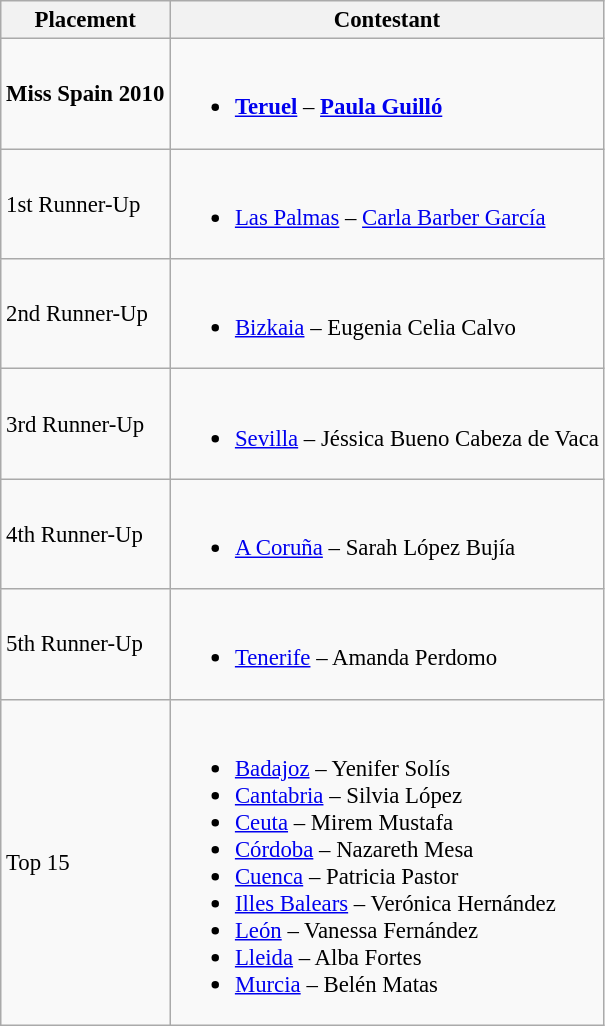<table class="wikitable sortable" style="font-size: 95%;">
<tr>
<th>Placement</th>
<th>Contestant</th>
</tr>
<tr>
<td><strong>Miss Spain 2010</strong></td>
<td><br><ul><li><strong><a href='#'>Teruel</a></strong> – <strong><a href='#'>Paula Guilló</a></strong></li></ul></td>
</tr>
<tr>
<td>1st Runner-Up</td>
<td><br><ul><li><a href='#'>Las Palmas</a> – <a href='#'>Carla Barber García</a></li></ul></td>
</tr>
<tr>
<td>2nd Runner-Up</td>
<td><br><ul><li><a href='#'>Bizkaia</a> – Eugenia Celia Calvo</li></ul></td>
</tr>
<tr>
<td>3rd Runner-Up</td>
<td><br><ul><li><a href='#'>Sevilla</a> – Jéssica Bueno Cabeza de Vaca</li></ul></td>
</tr>
<tr>
<td>4th Runner-Up</td>
<td><br><ul><li><a href='#'>A Coruña</a> – Sarah López Bujía</li></ul></td>
</tr>
<tr>
<td>5th Runner-Up</td>
<td><br><ul><li><a href='#'>Tenerife</a> – Amanda Perdomo</li></ul></td>
</tr>
<tr>
<td>Top 15</td>
<td><br><ul><li><a href='#'>Badajoz</a> – Yenifer Solís</li><li><a href='#'>Cantabria</a> – Silvia López</li><li><a href='#'>Ceuta</a> – Mirem Mustafa</li><li><a href='#'>Córdoba</a> – Nazareth Mesa</li><li><a href='#'>Cuenca</a> – Patricia Pastor</li><li><a href='#'>Illes Balears</a> – Verónica Hernández</li><li><a href='#'>León</a> – Vanessa Fernández</li><li><a href='#'>Lleida</a> – Alba Fortes</li><li><a href='#'>Murcia</a> – Belén Matas</li></ul></td>
</tr>
</table>
